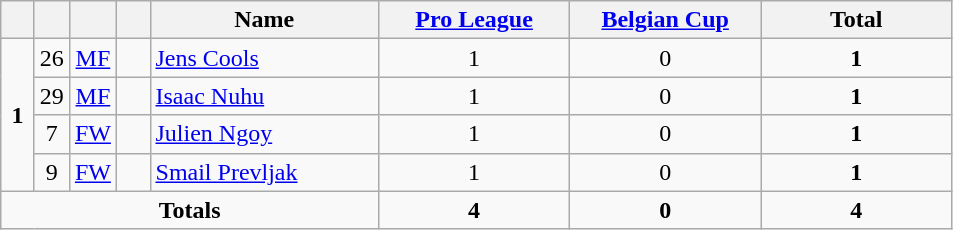<table class="wikitable" style="text-align:center">
<tr>
<th width=15></th>
<th width=15></th>
<th width=15></th>
<th width=15></th>
<th width=145>Name</th>
<th width=120><a href='#'>Pro League</a></th>
<th width=120><a href='#'>Belgian Cup</a></th>
<th width=120>Total</th>
</tr>
<tr>
<td rowspan=4><strong>1</strong></td>
<td>26</td>
<td><a href='#'>MF</a></td>
<td></td>
<td align=left><a href='#'>Jens Cools</a></td>
<td>1</td>
<td>0</td>
<td><strong>1</strong></td>
</tr>
<tr>
<td>29</td>
<td><a href='#'>MF</a></td>
<td></td>
<td align=left><a href='#'>Isaac Nuhu</a></td>
<td>1</td>
<td>0</td>
<td><strong>1</strong></td>
</tr>
<tr>
<td>7</td>
<td><a href='#'>FW</a></td>
<td></td>
<td align=left><a href='#'>Julien Ngoy</a></td>
<td>1</td>
<td>0</td>
<td><strong>1</strong></td>
</tr>
<tr>
<td>9</td>
<td><a href='#'>FW</a></td>
<td></td>
<td align=left><a href='#'>Smail Prevljak</a></td>
<td>1</td>
<td>0</td>
<td><strong>1</strong></td>
</tr>
<tr>
<td colspan=5><strong>Totals</strong></td>
<td><strong>4</strong></td>
<td><strong>0</strong></td>
<td><strong>4</strong></td>
</tr>
</table>
